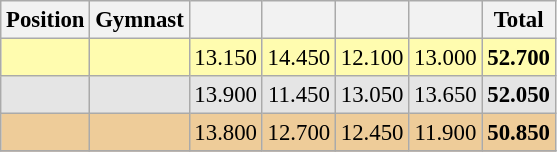<table class="wikitable sortable" style="text-align:center; font-size:95%">
<tr>
<th>Position</th>
<th>Gymnast</th>
<th></th>
<th></th>
<th></th>
<th></th>
<th>Total</th>
</tr>
<tr bgcolor=fffcaf>
<td></td>
<td align=left></td>
<td>13.150</td>
<td>14.450</td>
<td>12.100</td>
<td>13.000</td>
<td><strong>52.700</strong></td>
</tr>
<tr bgcolor=e5e5e5>
<td></td>
<td align=left></td>
<td>13.900</td>
<td>11.450</td>
<td>13.050</td>
<td>13.650</td>
<td><strong>52.050</strong></td>
</tr>
<tr bgcolor=eecc99>
<td></td>
<td align=left></td>
<td>13.800</td>
<td>12.700</td>
<td>12.450</td>
<td>11.900</td>
<td><strong>50.850</strong></td>
</tr>
<tr>
</tr>
</table>
